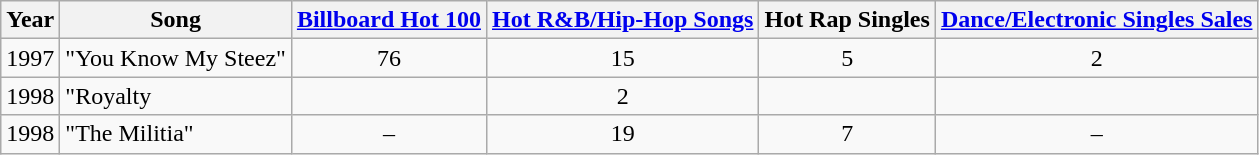<table class="wikitable">
<tr>
<th>Year</th>
<th>Song</th>
<th><a href='#'>Billboard Hot 100</a></th>
<th><a href='#'>Hot R&B/Hip-Hop Songs</a></th>
<th>Hot Rap Singles</th>
<th><a href='#'>Dance/Electronic Singles Sales</a></th>
</tr>
<tr>
<td>1997</td>
<td>"You Know My Steez"</td>
<td align=center>76</td>
<td align=center>15</td>
<td align=center>5</td>
<td align=center>2</td>
</tr>
<tr>
<td>1998</td>
<td>"Royalty</td>
<td></td>
<td align=center>2</td>
<td></td>
<td></td>
</tr>
<tr>
<td>1998</td>
<td>"The Militia"</td>
<td align=center>–</td>
<td align=center>19</td>
<td align=center>7</td>
<td align=center>–</td>
</tr>
</table>
